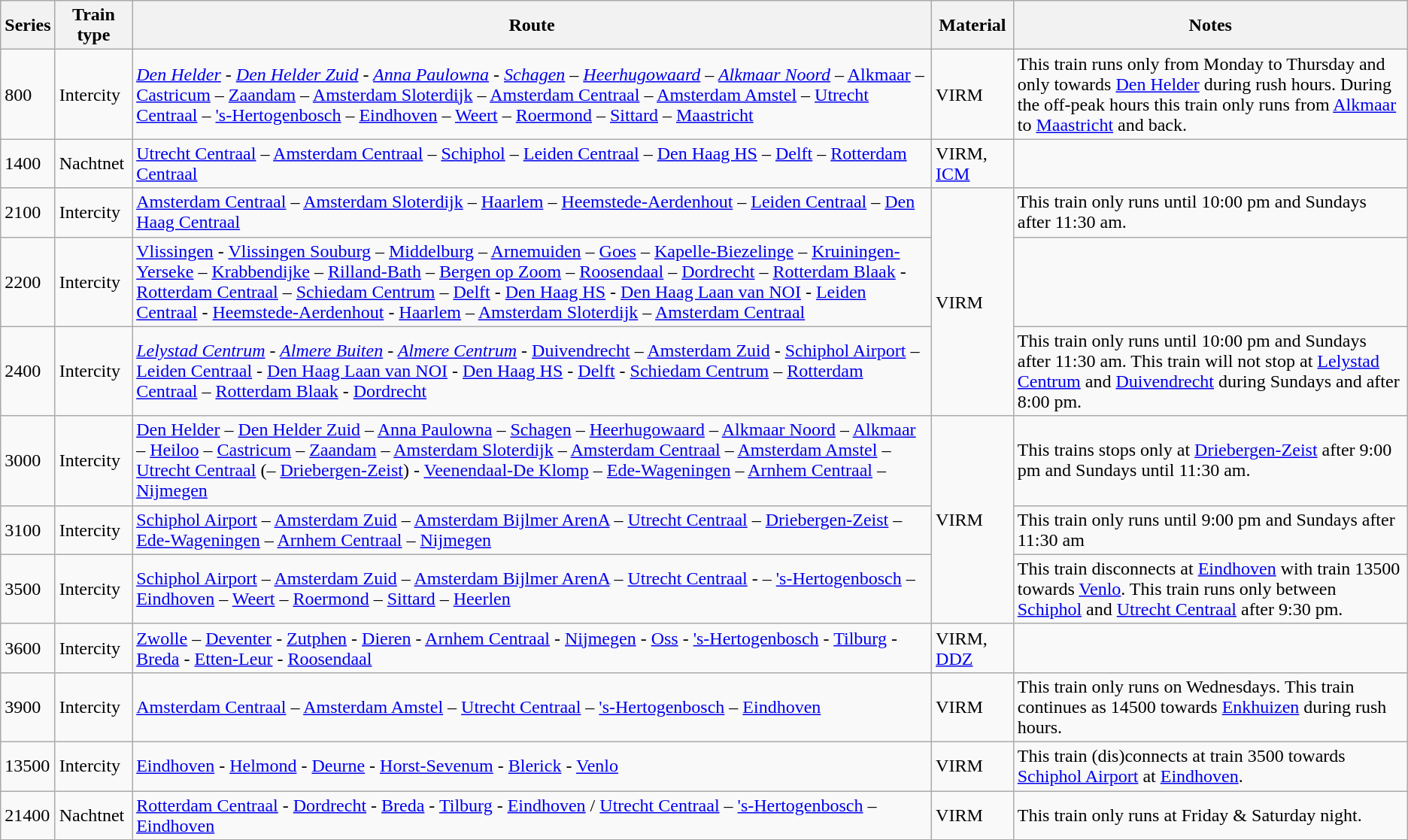<table class="wikitable vatop">
<tr>
<th>Series</th>
<th>Train type</th>
<th>Route</th>
<th>Material</th>
<th>Notes</th>
</tr>
<tr>
<td>800</td>
<td>Intercity</td>
<td><em><a href='#'>Den Helder</a> - <a href='#'>Den Helder Zuid</a> - <a href='#'>Anna Paulowna</a> - <a href='#'>Schagen</a> – <a href='#'>Heerhugowaard</a> – <a href='#'>Alkmaar Noord</a> –</em> <a href='#'>Alkmaar</a> – <a href='#'>Castricum</a> – <a href='#'>Zaandam</a> – <a href='#'>Amsterdam Sloterdijk</a> – <a href='#'>Amsterdam Centraal</a> – <a href='#'>Amsterdam Amstel</a> – <a href='#'>Utrecht Centraal</a> – <a href='#'>'s-Hertogenbosch</a> – <a href='#'>Eindhoven</a> – <a href='#'>Weert</a> – <a href='#'>Roermond</a> – <a href='#'>Sittard</a> – <a href='#'>Maastricht</a></td>
<td>VIRM</td>
<td>This train runs only from Monday to Thursday and only towards <a href='#'>Den Helder</a> during rush hours. During the off-peak hours this train only runs from <a href='#'>Alkmaar</a> to <a href='#'>Maastricht</a> and back.</td>
</tr>
<tr>
<td>1400</td>
<td>Nachtnet</td>
<td><a href='#'>Utrecht Centraal</a> – <a href='#'>Amsterdam Centraal</a> – <a href='#'>Schiphol</a> – <a href='#'>Leiden Centraal</a> – <a href='#'>Den Haag HS</a> – <a href='#'>Delft</a> – <a href='#'>Rotterdam Centraal</a></td>
<td>VIRM, <a href='#'>ICM</a></td>
<td></td>
</tr>
<tr>
<td>2100</td>
<td>Intercity</td>
<td><a href='#'>Amsterdam Centraal</a> – <a href='#'>Amsterdam Sloterdijk</a> – <a href='#'>Haarlem</a> – <a href='#'>Heemstede-Aerdenhout</a> – <a href='#'>Leiden Centraal</a> – <a href='#'>Den Haag Centraal</a></td>
<td rowspan="3">VIRM</td>
<td>This train only runs until 10:00 pm and Sundays after 11:30 am.</td>
</tr>
<tr>
<td>2200</td>
<td>Intercity</td>
<td><a href='#'>Vlissingen</a> - <a href='#'>Vlissingen Souburg</a> – <a href='#'>Middelburg</a> – <a href='#'>Arnemuiden</a> – <a href='#'>Goes</a> – <a href='#'>Kapelle-Biezelinge</a> – <a href='#'>Kruiningen-Yerseke</a> – <a href='#'>Krabbendijke</a> – <a href='#'>Rilland-Bath</a> – <a href='#'>Bergen op Zoom</a> – <a href='#'>Roosendaal</a> – <a href='#'>Dordrecht</a> – <a href='#'>Rotterdam Blaak</a> - <a href='#'>Rotterdam Centraal</a> – <a href='#'>Schiedam Centrum</a> – <a href='#'>Delft</a> - <a href='#'>Den Haag HS</a> - <a href='#'>Den Haag Laan van NOI</a> - <a href='#'>Leiden Centraal</a> - <a href='#'>Heemstede-Aerdenhout</a> - <a href='#'>Haarlem</a> – <a href='#'>Amsterdam Sloterdijk</a> – <a href='#'>Amsterdam Centraal</a></td>
<td></td>
</tr>
<tr>
<td>2400</td>
<td>Intercity</td>
<td><em><a href='#'>Lelystad Centrum</a> - <a href='#'>Almere Buiten</a> - <a href='#'>Almere Centrum</a> -</em> <a href='#'>Duivendrecht</a> – <a href='#'>Amsterdam Zuid</a> - <a href='#'>Schiphol Airport</a> – <a href='#'>Leiden Centraal</a> - <a href='#'>Den Haag Laan van NOI</a> - <a href='#'>Den Haag HS</a> - <a href='#'>Delft</a> - <a href='#'>Schiedam Centrum</a> – <a href='#'>Rotterdam Centraal</a> – <a href='#'>Rotterdam Blaak</a> - <a href='#'>Dordrecht</a></td>
<td>This train only runs until 10:00 pm and Sundays after 11:30 am. This train will not stop at <a href='#'>Lelystad Centrum</a> and <a href='#'>Duivendrecht</a> during Sundays and after 8:00 pm.</td>
</tr>
<tr>
<td>3000</td>
<td>Intercity</td>
<td><a href='#'>Den Helder</a> – <a href='#'>Den Helder Zuid</a> – <a href='#'>Anna Paulowna</a> – <a href='#'>Schagen</a> – <a href='#'>Heerhugowaard</a> – <a href='#'>Alkmaar Noord</a> – <a href='#'>Alkmaar</a> – <a href='#'>Heiloo</a> – <a href='#'>Castricum</a> – <a href='#'>Zaandam</a> – <a href='#'>Amsterdam Sloterdijk</a> – <a href='#'>Amsterdam Centraal</a> – <a href='#'>Amsterdam Amstel</a> – <a href='#'>Utrecht Centraal</a> (– <a href='#'>Driebergen-Zeist</a>) - <a href='#'>Veenendaal-De Klomp</a> – <a href='#'>Ede-Wageningen</a> – <a href='#'>Arnhem Centraal</a> – <a href='#'>Nijmegen</a></td>
<td rowspan="3">VIRM</td>
<td>This trains stops only at <a href='#'>Driebergen-Zeist</a> after 9:00 pm and Sundays until 11:30 am.</td>
</tr>
<tr>
<td>3100</td>
<td>Intercity</td>
<td><a href='#'>Schiphol Airport</a> – <a href='#'>Amsterdam Zuid</a> – <a href='#'>Amsterdam Bijlmer ArenA</a> – <a href='#'>Utrecht Centraal</a> – <a href='#'>Driebergen-Zeist</a> – <a href='#'>Ede-Wageningen</a> – <a href='#'>Arnhem Centraal</a> – <a href='#'>Nijmegen</a></td>
<td>This train only runs until 9:00 pm and Sundays after 11:30 am</td>
</tr>
<tr>
<td>3500</td>
<td>Intercity</td>
<td><a href='#'>Schiphol Airport</a> – <a href='#'>Amsterdam Zuid</a> – <a href='#'>Amsterdam Bijlmer ArenA</a> – <a href='#'>Utrecht Centraal</a> -  – <a href='#'>'s-Hertogenbosch</a> – <a href='#'>Eindhoven</a> – <a href='#'>Weert</a> – <a href='#'>Roermond</a> – <a href='#'>Sittard</a> – <a href='#'>Heerlen</a></td>
<td>This train disconnects at <a href='#'>Eindhoven</a> with train 13500 towards <a href='#'>Venlo</a>. This train runs only between <a href='#'>Schiphol</a> and <a href='#'>Utrecht Centraal</a> after 9:30 pm.</td>
</tr>
<tr>
<td>3600</td>
<td>Intercity</td>
<td><a href='#'>Zwolle</a> – <a href='#'>Deventer</a> - <a href='#'>Zutphen</a> - <a href='#'>Dieren</a> - <a href='#'>Arnhem Centraal</a> - <a href='#'>Nijmegen</a> - <a href='#'>Oss</a> - <a href='#'>'s-Hertogenbosch</a> - <a href='#'>Tilburg</a> - <a href='#'>Breda</a> - <a href='#'>Etten-Leur</a> - <a href='#'>Roosendaal</a></td>
<td>VIRM, <a href='#'>DDZ</a></td>
<td></td>
</tr>
<tr>
<td>3900</td>
<td>Intercity</td>
<td><a href='#'>Amsterdam Centraal</a> – <a href='#'>Amsterdam Amstel</a> – <a href='#'>Utrecht Centraal</a> – <a href='#'>'s-Hertogenbosch</a> – <a href='#'>Eindhoven</a></td>
<td>VIRM</td>
<td>This train only runs on Wednesdays. This train continues as 14500 towards <a href='#'>Enkhuizen</a> during rush hours.</td>
</tr>
<tr>
<td>13500</td>
<td>Intercity</td>
<td><a href='#'>Eindhoven</a> - <a href='#'>Helmond</a> - <a href='#'>Deurne</a> - <a href='#'>Horst-Sevenum</a> - <a href='#'>Blerick</a> - <a href='#'>Venlo</a></td>
<td>VIRM</td>
<td>This train (dis)connects at train 3500 towards <a href='#'>Schiphol Airport</a> at <a href='#'>Eindhoven</a>.</td>
</tr>
<tr>
<td>21400</td>
<td>Nachtnet</td>
<td><a href='#'>Rotterdam Centraal</a> - <a href='#'>Dordrecht</a> - <a href='#'>Breda</a> - <a href='#'>Tilburg</a> - <a href='#'>Eindhoven</a> / <a href='#'>Utrecht Centraal</a> – <a href='#'>'s-Hertogenbosch</a> – <a href='#'>Eindhoven</a></td>
<td>VIRM</td>
<td>This train only runs at Friday & Saturday night.</td>
</tr>
</table>
